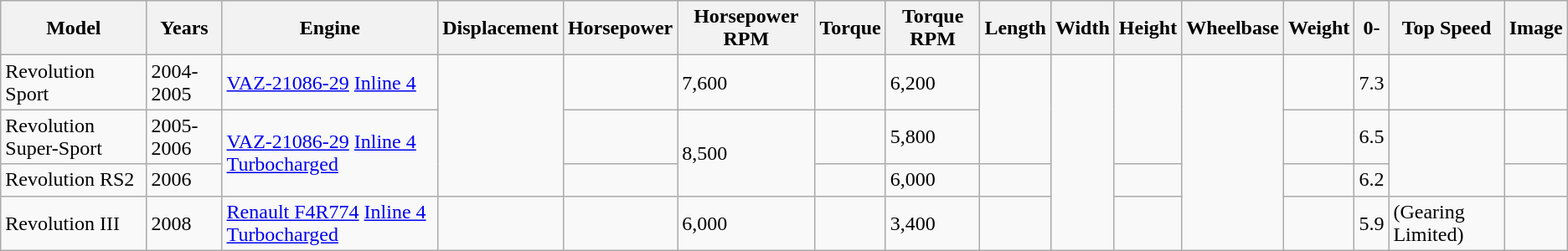<table class="wikitable sortable">
<tr>
<th>Model</th>
<th>Years</th>
<th>Engine</th>
<th>Displacement</th>
<th>Horsepower</th>
<th>Horsepower RPM</th>
<th>Torque</th>
<th>Torque RPM</th>
<th>Length</th>
<th>Width</th>
<th>Height</th>
<th>Wheelbase</th>
<th>Weight</th>
<th>0-</th>
<th>Top Speed</th>
<th>Image</th>
</tr>
<tr>
<td>Revolution Sport</td>
<td>2004-2005</td>
<td><a href='#'>VAZ-21086-29</a> <a href='#'>Inline 4</a></td>
<td rowspan="3"></td>
<td></td>
<td>7,600</td>
<td></td>
<td>6,200</td>
<td rowspan="2"></td>
<td rowspan="4"></td>
<td rowspan="2"></td>
<td rowspan="4"></td>
<td></td>
<td>7.3</td>
<td></td>
<td></td>
</tr>
<tr>
<td>Revolution Super-Sport</td>
<td>2005-2006</td>
<td rowspan="2"><a href='#'>VAZ-21086-29</a> <a href='#'>Inline 4</a> <a href='#'>Turbocharged</a></td>
<td></td>
<td rowspan="2">8,500</td>
<td></td>
<td>5,800</td>
<td></td>
<td>6.5</td>
<td rowspan="2"></td>
<td></td>
</tr>
<tr>
<td>Revolution RS2</td>
<td>2006</td>
<td></td>
<td></td>
<td>6,000</td>
<td></td>
<td></td>
<td></td>
<td>6.2</td>
<td></td>
</tr>
<tr>
<td>Revolution III</td>
<td>2008</td>
<td><a href='#'>Renault F4R774</a> <a href='#'>Inline 4</a> <a href='#'>Turbocharged</a></td>
<td></td>
<td></td>
<td>6,000</td>
<td></td>
<td>3,400</td>
<td></td>
<td></td>
<td></td>
<td>5.9</td>
<td> (Gearing Limited)</td>
<td></td>
</tr>
</table>
